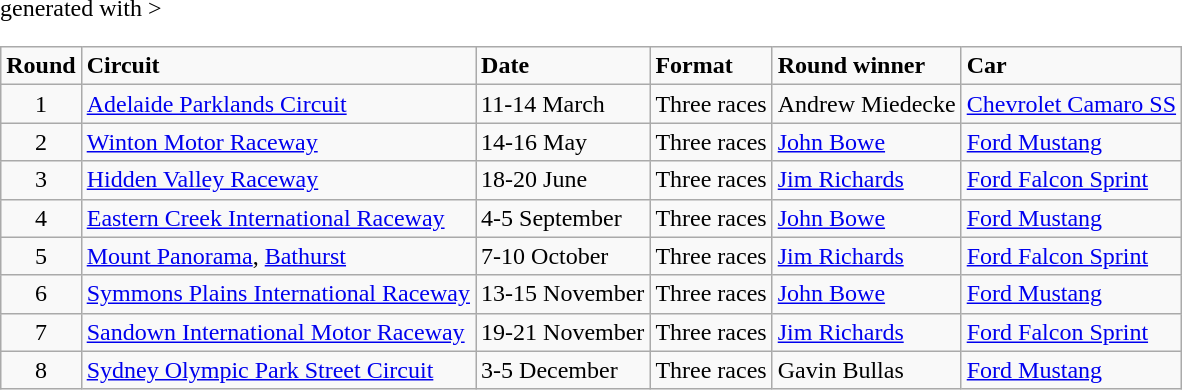<table class="wikitable" <hiddentext>generated with >
<tr style="font-weight:bold">
<td height="14" align="center">Round</td>
<td>Circuit</td>
<td>Date</td>
<td>Format</td>
<td>Round winner</td>
<td>Car</td>
</tr>
<tr>
<td height="14" align="center">1</td>
<td><a href='#'>Adelaide Parklands Circuit</a></td>
<td>11-14 March</td>
<td>Three races</td>
<td>Andrew Miedecke</td>
<td><a href='#'>Chevrolet Camaro SS</a></td>
</tr>
<tr>
<td height="14" align="center">2</td>
<td><a href='#'>Winton Motor Raceway</a></td>
<td>14-16 May</td>
<td>Three races</td>
<td><a href='#'>John Bowe</a></td>
<td><a href='#'>Ford Mustang</a></td>
</tr>
<tr>
<td height="14" align="center">3</td>
<td><a href='#'>Hidden Valley Raceway</a></td>
<td>18-20 June</td>
<td>Three races</td>
<td><a href='#'>Jim Richards</a></td>
<td><a href='#'>Ford Falcon Sprint</a></td>
</tr>
<tr>
<td height="14" align="center">4</td>
<td><a href='#'>Eastern Creek International Raceway</a></td>
<td>4-5 September</td>
<td>Three races</td>
<td><a href='#'>John Bowe</a></td>
<td><a href='#'>Ford Mustang</a></td>
</tr>
<tr>
<td height="14" align="center">5</td>
<td><a href='#'>Mount Panorama</a>, <a href='#'>Bathurst</a></td>
<td>7-10 October</td>
<td>Three races</td>
<td><a href='#'>Jim Richards</a></td>
<td><a href='#'>Ford Falcon Sprint</a></td>
</tr>
<tr>
<td height="14" align="center">6</td>
<td><a href='#'>Symmons Plains International Raceway</a></td>
<td>13-15 November</td>
<td>Three races</td>
<td><a href='#'>John Bowe</a></td>
<td><a href='#'>Ford Mustang</a></td>
</tr>
<tr>
<td height="14" align="center">7</td>
<td><a href='#'>Sandown International Motor Raceway</a></td>
<td>19-21 November</td>
<td>Three races</td>
<td><a href='#'>Jim Richards</a></td>
<td><a href='#'>Ford Falcon Sprint</a></td>
</tr>
<tr>
<td height="14" align="center">8</td>
<td><a href='#'>Sydney Olympic Park Street Circuit</a></td>
<td>3-5 December</td>
<td>Three races</td>
<td>Gavin Bullas</td>
<td><a href='#'>Ford Mustang</a></td>
</tr>
</table>
